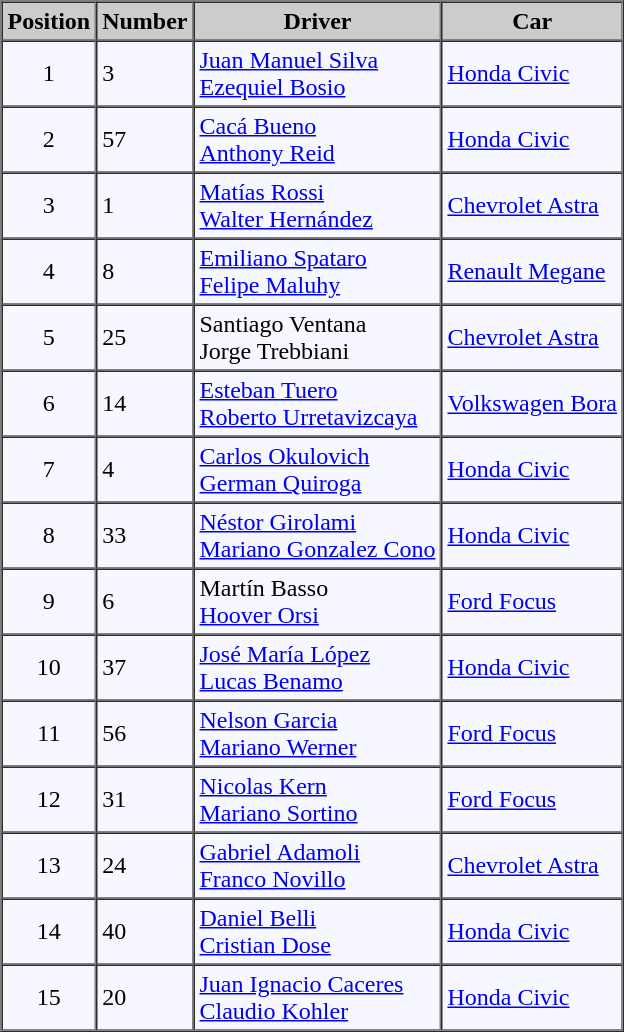<table style="background:#f7f8ff;" cellpadding="3" cellspacing="0" border="1" style="font-size: 95%; border: gray solid 1px; border-collapse: collapse;">
<tr align="center" style="background:#CCCCCC;">
<th>Position</th>
<th>Number</th>
<th>Driver</th>
<th>Car</th>
</tr>
<tr align="center">
<td>1</td>
<td align="left">3</td>
<td align="left"> <a href='#'>Juan Manuel Silva</a><br> <a href='#'>Ezequiel Bosio</a></td>
<td align="left"><a href='#'>Honda Civic</a></td>
</tr>
<tr align="center">
<td>2</td>
<td align="left">57</td>
<td align="left"> <a href='#'>Cacá Bueno</a><br> <a href='#'>Anthony Reid</a></td>
<td align="left"><a href='#'>Honda Civic</a></td>
</tr>
<tr align="center">
<td>3</td>
<td align="left">1</td>
<td align="left"> <a href='#'>Matías Rossi</a><br> <a href='#'>Walter Hernández</a></td>
<td align="left"><a href='#'>Chevrolet Astra</a></td>
</tr>
<tr align="center">
<td>4</td>
<td align="left">8</td>
<td align="left"> <a href='#'>Emiliano Spataro</a><br> <a href='#'>Felipe Maluhy</a></td>
<td align="left"><a href='#'>Renault Megane</a></td>
</tr>
<tr align="center">
<td>5</td>
<td align="left">25</td>
<td align="left"> Santiago Ventana<br> Jorge Trebbiani</td>
<td align="left"><a href='#'>Chevrolet Astra</a></td>
</tr>
<tr align="center">
<td>6</td>
<td align="left">14</td>
<td align="left"> <a href='#'>Esteban Tuero</a><br> <a href='#'>Roberto Urretavizcaya</a></td>
<td align="left"><a href='#'>Volkswagen Bora</a></td>
</tr>
<tr align="center">
<td>7</td>
<td align="left">4</td>
<td align="left"> <a href='#'>Carlos Okulovich</a><br> <a href='#'>German Quiroga</a></td>
<td align="left"><a href='#'>Honda Civic</a></td>
</tr>
<tr align="center">
<td>8</td>
<td align="left">33</td>
<td align="left"> <a href='#'>Néstor Girolami</a><br> <a href='#'>Mariano Gonzalez Cono</a></td>
<td align="left"><a href='#'>Honda Civic</a></td>
</tr>
<tr align="center">
<td>9</td>
<td align="left">6</td>
<td align="left"> Martín Basso<br> <a href='#'>Hoover Orsi</a></td>
<td align="left"><a href='#'>Ford Focus</a></td>
</tr>
<tr align="center">
<td>10</td>
<td align="left">37</td>
<td align="left"> <a href='#'>José María López</a><br> <a href='#'>Lucas Benamo</a></td>
<td align="left"><a href='#'>Honda Civic</a></td>
</tr>
<tr align="center">
<td>11</td>
<td align="left">56</td>
<td align="left"> <a href='#'>Nelson Garcia</a><br> <a href='#'>Mariano Werner</a></td>
<td align="left"><a href='#'>Ford Focus</a></td>
</tr>
<tr align="center">
<td>12</td>
<td align="left">31</td>
<td align="left"> <a href='#'>Nicolas Kern</a><br> <a href='#'>Mariano Sortino</a></td>
<td align="left"><a href='#'>Ford Focus</a></td>
</tr>
<tr align="center">
<td>13</td>
<td align="left">24</td>
<td align="left"> <a href='#'>Gabriel Adamoli</a><br> <a href='#'>Franco Novillo</a></td>
<td align="left"><a href='#'>Chevrolet Astra</a></td>
</tr>
<tr align="center">
<td>14</td>
<td align="left">40</td>
<td align="left"> <a href='#'>Daniel Belli</a><br> <a href='#'>Cristian Dose</a></td>
<td align="left"><a href='#'>Honda Civic</a></td>
</tr>
<tr align="center">
<td>15</td>
<td align="left">20</td>
<td align="left"> <a href='#'>Juan Ignacio Caceres</a><br> <a href='#'>Claudio Kohler</a></td>
<td align="left"><a href='#'>Honda Civic</a></td>
</tr>
<tr align="center">
</tr>
</table>
